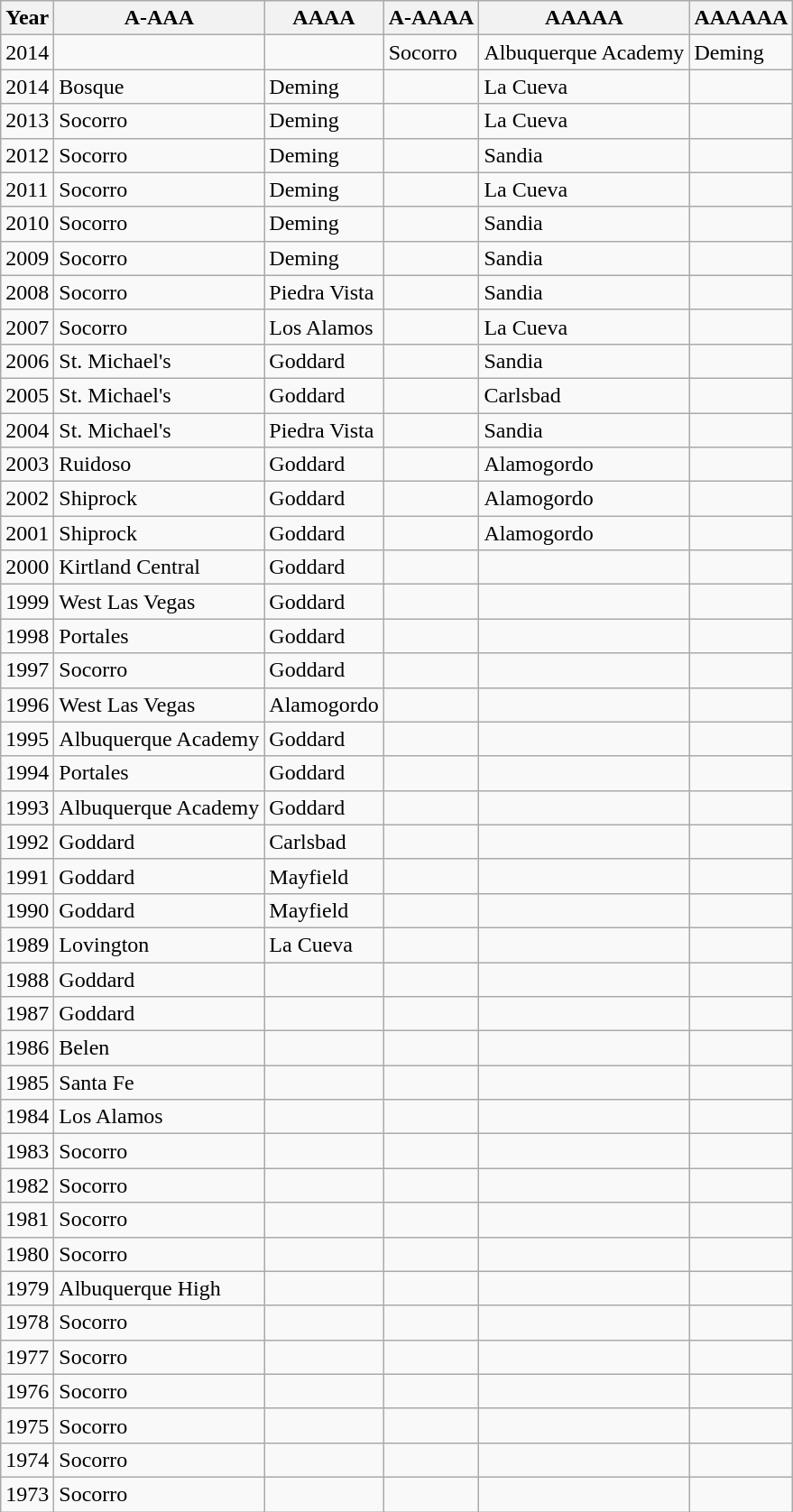<table class="wikitable">
<tr>
<th>Year</th>
<th>A-AAA</th>
<th>AAAA</th>
<th>A-AAAA</th>
<th>AAAAA</th>
<th>AAAAAA</th>
</tr>
<tr>
<td>2014</td>
<td></td>
<td></td>
<td>Socorro</td>
<td>Albuquerque Academy</td>
<td>Deming</td>
</tr>
<tr>
<td>2014</td>
<td>Bosque</td>
<td>Deming</td>
<td></td>
<td>La Cueva</td>
<td></td>
</tr>
<tr>
<td>2013</td>
<td>Socorro</td>
<td>Deming</td>
<td></td>
<td>La Cueva</td>
<td></td>
</tr>
<tr>
<td>2012</td>
<td>Socorro</td>
<td>Deming</td>
<td></td>
<td>Sandia</td>
<td></td>
</tr>
<tr>
<td>2011</td>
<td>Socorro</td>
<td>Deming</td>
<td></td>
<td>La Cueva</td>
<td></td>
</tr>
<tr>
<td>2010</td>
<td>Socorro</td>
<td>Deming</td>
<td></td>
<td>Sandia</td>
<td></td>
</tr>
<tr>
<td>2009</td>
<td>Socorro</td>
<td>Deming</td>
<td></td>
<td>Sandia</td>
<td></td>
</tr>
<tr>
<td>2008</td>
<td>Socorro</td>
<td>Piedra Vista</td>
<td></td>
<td>Sandia</td>
<td></td>
</tr>
<tr>
<td>2007</td>
<td>Socorro</td>
<td>Los Alamos</td>
<td></td>
<td>La Cueva</td>
<td></td>
</tr>
<tr>
<td>2006</td>
<td>St. Michael's</td>
<td>Goddard</td>
<td></td>
<td>Sandia</td>
<td></td>
</tr>
<tr>
<td>2005</td>
<td>St. Michael's</td>
<td>Goddard</td>
<td></td>
<td>Carlsbad</td>
<td></td>
</tr>
<tr>
<td>2004</td>
<td>St. Michael's</td>
<td>Piedra Vista</td>
<td></td>
<td>Sandia</td>
<td></td>
</tr>
<tr>
<td>2003</td>
<td>Ruidoso</td>
<td>Goddard</td>
<td></td>
<td>Alamogordo</td>
<td></td>
</tr>
<tr>
<td>2002</td>
<td>Shiprock</td>
<td>Goddard</td>
<td></td>
<td>Alamogordo</td>
<td></td>
</tr>
<tr>
<td>2001</td>
<td>Shiprock</td>
<td>Goddard</td>
<td></td>
<td>Alamogordo</td>
<td></td>
</tr>
<tr>
<td>2000</td>
<td>Kirtland Central</td>
<td>Goddard</td>
<td></td>
<td></td>
<td></td>
</tr>
<tr>
<td>1999</td>
<td>West Las Vegas</td>
<td>Goddard</td>
<td></td>
<td></td>
<td></td>
</tr>
<tr>
<td>1998</td>
<td>Portales</td>
<td>Goddard</td>
<td></td>
<td></td>
<td></td>
</tr>
<tr>
<td>1997</td>
<td>Socorro</td>
<td>Goddard</td>
<td></td>
<td></td>
<td></td>
</tr>
<tr>
<td>1996</td>
<td>West Las Vegas</td>
<td>Alamogordo</td>
<td></td>
<td></td>
<td></td>
</tr>
<tr>
<td>1995</td>
<td>Albuquerque Academy</td>
<td>Goddard</td>
<td></td>
<td></td>
<td></td>
</tr>
<tr>
<td>1994</td>
<td>Portales</td>
<td>Goddard</td>
<td></td>
<td></td>
<td></td>
</tr>
<tr>
<td>1993</td>
<td>Albuquerque Academy</td>
<td>Goddard</td>
<td></td>
<td></td>
<td></td>
</tr>
<tr>
<td>1992</td>
<td>Goddard</td>
<td>Carlsbad</td>
<td></td>
<td></td>
<td></td>
</tr>
<tr>
<td>1991</td>
<td>Goddard</td>
<td>Mayfield</td>
<td></td>
<td></td>
<td></td>
</tr>
<tr>
<td>1990</td>
<td>Goddard</td>
<td>Mayfield</td>
<td></td>
<td></td>
<td></td>
</tr>
<tr>
<td>1989</td>
<td>Lovington</td>
<td>La Cueva</td>
<td></td>
<td></td>
<td></td>
</tr>
<tr>
<td>1988</td>
<td>Goddard</td>
<td></td>
<td></td>
<td></td>
<td></td>
</tr>
<tr>
<td>1987</td>
<td>Goddard</td>
<td></td>
<td></td>
<td></td>
<td></td>
</tr>
<tr>
<td>1986</td>
<td>Belen</td>
<td></td>
<td></td>
<td></td>
<td></td>
</tr>
<tr>
<td>1985</td>
<td>Santa Fe</td>
<td></td>
<td></td>
<td></td>
<td></td>
</tr>
<tr>
<td>1984</td>
<td>Los Alamos</td>
<td></td>
<td></td>
<td></td>
<td></td>
</tr>
<tr>
<td>1983</td>
<td>Socorro</td>
<td></td>
<td></td>
<td></td>
<td></td>
</tr>
<tr>
<td>1982</td>
<td>Socorro</td>
<td></td>
<td></td>
<td></td>
<td></td>
</tr>
<tr>
<td>1981</td>
<td>Socorro</td>
<td></td>
<td></td>
<td></td>
<td></td>
</tr>
<tr>
<td>1980</td>
<td>Socorro</td>
<td></td>
<td></td>
<td></td>
<td></td>
</tr>
<tr>
<td>1979</td>
<td>Albuquerque High</td>
<td></td>
<td></td>
<td></td>
<td></td>
</tr>
<tr>
<td>1978</td>
<td>Socorro</td>
<td></td>
<td></td>
<td></td>
<td></td>
</tr>
<tr>
<td>1977</td>
<td>Socorro</td>
<td></td>
<td></td>
<td></td>
<td></td>
</tr>
<tr>
<td>1976</td>
<td>Socorro</td>
<td></td>
<td></td>
<td></td>
<td></td>
</tr>
<tr>
<td>1975</td>
<td>Socorro</td>
<td></td>
<td></td>
<td></td>
<td></td>
</tr>
<tr>
<td>1974</td>
<td>Socorro</td>
<td></td>
<td></td>
<td></td>
<td></td>
</tr>
<tr>
<td>1973</td>
<td>Socorro</td>
<td></td>
<td></td>
<td></td>
<td></td>
</tr>
</table>
